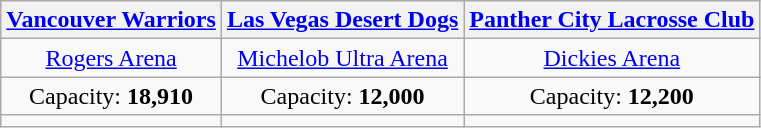<table class="wikitable" style="text-align:center">
<tr>
<th><a href='#'>Vancouver Warriors</a></th>
<th><a href='#'>Las Vegas Desert Dogs</a></th>
<th><a href='#'>Panther City Lacrosse Club</a></th>
</tr>
<tr>
<td><a href='#'>Rogers Arena</a></td>
<td><a href='#'>Michelob Ultra Arena</a></td>
<td><a href='#'>Dickies Arena</a></td>
</tr>
<tr>
<td>Capacity: <strong>18,910</strong></td>
<td>Capacity: <strong>12,000</strong></td>
<td>Capacity: <strong>12,200</strong></td>
</tr>
<tr>
<td></td>
<td></td>
<td></td>
</tr>
</table>
